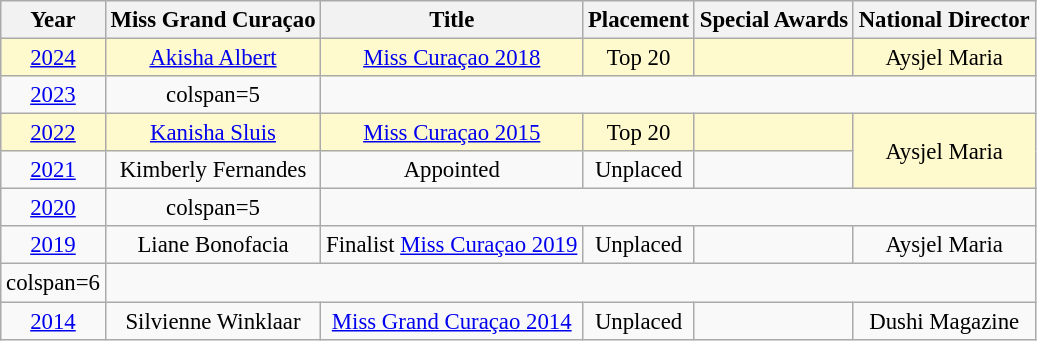<table class="wikitable" style="font-size: 95%; text-align:center">
<tr>
<th>Year</th>
<th>Miss Grand Curaçao</th>
<th>Title</th>
<th>Placement</th>
<th>Special Awards</th>
<th>National Director</th>
</tr>
<tr bgcolor=#FFFACD>
<td><a href='#'>2024</a></td>
<td><a href='#'>Akisha Albert</a></td>
<td><a href='#'>Miss Curaçao 2018</a></td>
<td>Top 20</td>
<td></td>
<td>Aysjel Maria</td>
</tr>
<tr>
<td><a href='#'>2023</a></td>
<td>colspan=5 </td>
</tr>
<tr bgcolor=#FFFACD>
<td><a href='#'>2022</a></td>
<td><a href='#'>Kanisha Sluis</a></td>
<td><a href='#'>Miss Curaçao 2015</a></td>
<td>Top 20</td>
<td></td>
<td rowspan="2">Aysjel Maria</td>
</tr>
<tr>
<td><a href='#'>2021</a></td>
<td>Kimberly Fernandes</td>
<td>Appointed</td>
<td>Unplaced</td>
<td></td>
</tr>
<tr>
<td><a href='#'>2020</a></td>
<td>colspan=5 </td>
</tr>
<tr>
<td><a href='#'>2019</a></td>
<td>Liane Bonofacia</td>
<td>Finalist <a href='#'>Miss Curaçao 2019</a></td>
<td>Unplaced</td>
<td></td>
<td>Aysjel Maria</td>
</tr>
<tr>
<td>colspan=6 </td>
</tr>
<tr>
<td><a href='#'>2014</a></td>
<td>Silvienne Winklaar</td>
<td><a href='#'>Miss Grand Curaçao 2014</a></td>
<td>Unplaced</td>
<td></td>
<td>Dushi Magazine</td>
</tr>
</table>
